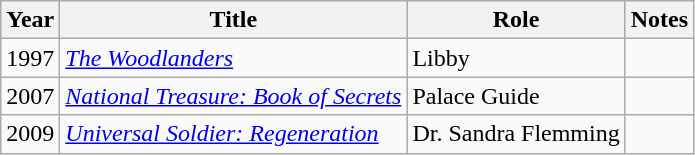<table class="wikitable">
<tr>
<th>Year</th>
<th>Title</th>
<th>Role</th>
<th>Notes</th>
</tr>
<tr>
<td>1997</td>
<td><em><a href='#'>The Woodlanders</a></em></td>
<td>Libby</td>
<td></td>
</tr>
<tr>
<td>2007</td>
<td><em><a href='#'>National Treasure: Book of Secrets</a></em></td>
<td>Palace Guide</td>
<td></td>
</tr>
<tr>
<td>2009</td>
<td><em><a href='#'>Universal Soldier: Regeneration</a></em></td>
<td>Dr. Sandra Flemming</td>
<td></td>
</tr>
</table>
